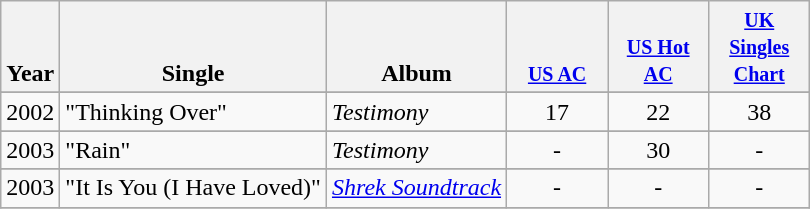<table class="wikitable">
<tr>
<th align="left" valign="bottom">Year</th>
<th align="left" valign="bottom">Single</th>
<th align="left" valign="bottom">Album</th>
<th align="center" valign="bottom" width="60"><small><a href='#'>US AC</a></small></th>
<th align="center" valign="bottom" width="60"><small><a href='#'>US Hot AC</a></small></th>
<th align="center" valign="bottom" width="60"><small><a href='#'>UK Singles Chart</a></small></th>
</tr>
<tr>
</tr>
<tr>
<td align="left" valign="top">2002</td>
<td align="left" valign="top">"Thinking Over"</td>
<td align="left" valign="top"><em>Testimony</em></td>
<td align="center" valign="top">17</td>
<td align="center" valign="top">22</td>
<td align="center" valign="top">38</td>
</tr>
<tr>
</tr>
<tr>
<td align="left" valign="top">2003</td>
<td align="left" valign="top">"Rain"</td>
<td align="left" valign="top"><em>Testimony</em></td>
<td align="center" valign="top">-</td>
<td align="center" valign="top">30</td>
<td align="center" valign="top">-</td>
</tr>
<tr>
</tr>
<tr>
<td align="left" valign="top">2003</td>
<td align="left" valign="top">"It Is You (I Have Loved)"</td>
<td align="left" valign="top"><em><a href='#'>Shrek Soundtrack</a></em></td>
<td align="center" valign="top">-</td>
<td align="center" valign="top">-</td>
<td align="center" valign="top">-</td>
</tr>
<tr>
</tr>
</table>
